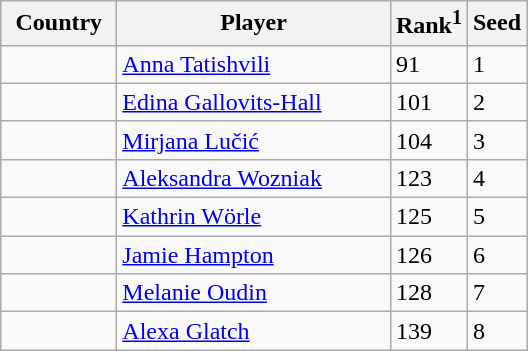<table class="sortable wikitable">
<tr>
<th width="70">Country</th>
<th width="175">Player</th>
<th>Rank<sup>1</sup></th>
<th>Seed</th>
</tr>
<tr>
<td></td>
<td><a href='#'>Anna Tatishvili</a></td>
<td>91</td>
<td>1</td>
</tr>
<tr>
<td></td>
<td><a href='#'>Edina Gallovits-Hall</a></td>
<td>101</td>
<td>2</td>
</tr>
<tr>
<td></td>
<td><a href='#'>Mirjana Lučić</a></td>
<td>104</td>
<td>3</td>
</tr>
<tr>
<td></td>
<td><a href='#'>Aleksandra Wozniak</a></td>
<td>123</td>
<td>4</td>
</tr>
<tr>
<td></td>
<td><a href='#'>Kathrin Wörle</a></td>
<td>125</td>
<td>5</td>
</tr>
<tr>
<td></td>
<td><a href='#'>Jamie Hampton</a></td>
<td>126</td>
<td>6</td>
</tr>
<tr>
<td></td>
<td><a href='#'>Melanie Oudin</a></td>
<td>128</td>
<td>7</td>
</tr>
<tr>
<td></td>
<td><a href='#'>Alexa Glatch</a></td>
<td>139</td>
<td>8</td>
</tr>
</table>
